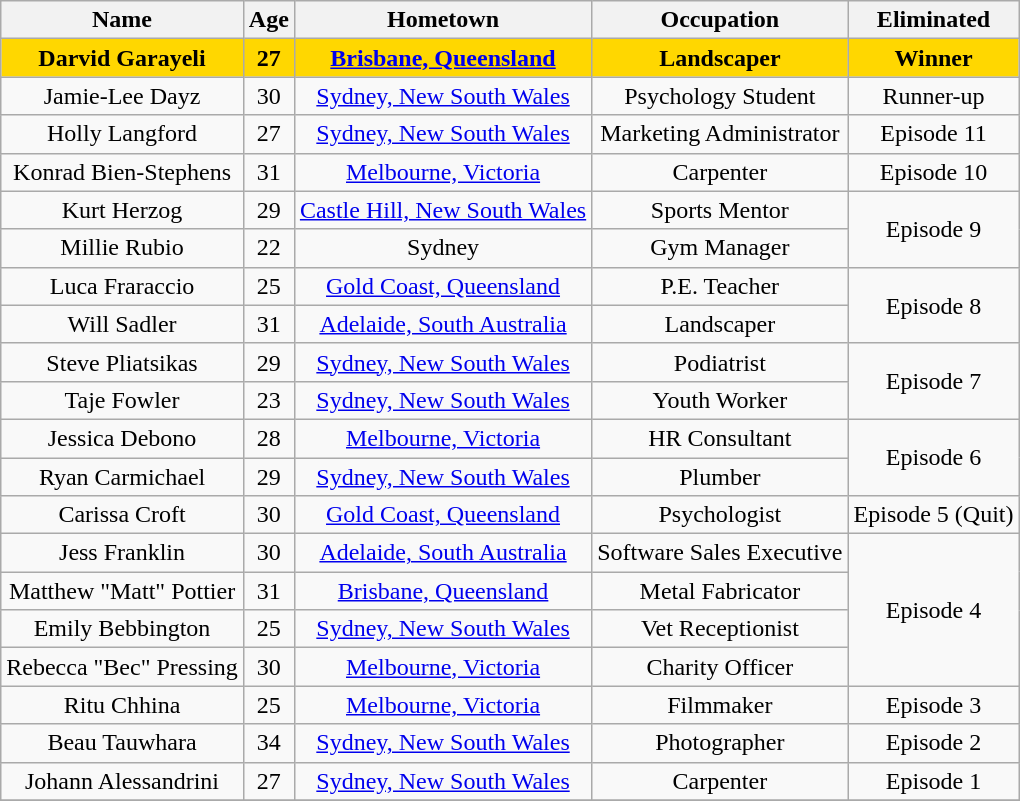<table class="wikitable" style="text-align:center">
<tr>
<th>Name</th>
<th>Age</th>
<th>Hometown</th>
<th>Occupation</th>
<th>Eliminated</th>
</tr>
<tr>
<td bgcolor="gold"><strong>Darvid Garayeli</strong></td>
<td bgcolor="gold"><strong>27</strong></td>
<td bgcolor="gold"><strong><a href='#'>Brisbane, Queensland</a></strong></td>
<td bgcolor="gold"><strong>Landscaper</strong></td>
<td bgcolor="gold"><strong>Winner</strong></td>
</tr>
<tr>
<td>Jamie-Lee Dayz</td>
<td>30</td>
<td><a href='#'>Sydney, New South Wales</a></td>
<td>Psychology Student</td>
<td>Runner-up</td>
</tr>
<tr>
<td>Holly Langford</td>
<td>27</td>
<td><a href='#'>Sydney, New South Wales</a></td>
<td>Marketing Administrator</td>
<td>Episode 11</td>
</tr>
<tr>
<td>Konrad Bien-Stephens</td>
<td>31</td>
<td><a href='#'>Melbourne, Victoria</a></td>
<td>Carpenter</td>
<td>Episode 10</td>
</tr>
<tr>
<td>Kurt Herzog</td>
<td>29</td>
<td><a href='#'>Castle Hill, New South Wales</a></td>
<td>Sports Mentor</td>
<td rowspan="2">Episode 9</td>
</tr>
<tr>
<td>Millie Rubio</td>
<td>22</td>
<td>Sydney</td>
<td>Gym Manager</td>
</tr>
<tr>
<td>Luca Fraraccio</td>
<td>25</td>
<td><a href='#'>Gold Coast, Queensland</a></td>
<td>P.E. Teacher</td>
<td rowspan="2">Episode 8</td>
</tr>
<tr>
<td>Will Sadler</td>
<td>31</td>
<td><a href='#'>Adelaide, South Australia</a></td>
<td>Landscaper</td>
</tr>
<tr>
<td>Steve Pliatsikas</td>
<td>29</td>
<td><a href='#'>Sydney, New South Wales</a></td>
<td>Podiatrist</td>
<td rowspan="2">Episode 7</td>
</tr>
<tr>
<td>Taje Fowler</td>
<td>23</td>
<td><a href='#'>Sydney, New South Wales</a></td>
<td>Youth Worker</td>
</tr>
<tr>
<td>Jessica Debono</td>
<td>28</td>
<td><a href='#'>Melbourne, Victoria</a></td>
<td>HR Consultant</td>
<td rowspan="2">Episode 6</td>
</tr>
<tr>
<td>Ryan Carmichael</td>
<td>29</td>
<td><a href='#'>Sydney, New South Wales</a></td>
<td>Plumber</td>
</tr>
<tr>
<td>Carissa Croft</td>
<td>30</td>
<td><a href='#'>Gold Coast, Queensland</a></td>
<td>Psychologist</td>
<td>Episode 5 (Quit)</td>
</tr>
<tr>
<td>Jess Franklin</td>
<td>30</td>
<td><a href='#'>Adelaide, South Australia</a></td>
<td>Software Sales Executive</td>
<td rowspan="4">Episode 4</td>
</tr>
<tr>
<td>Matthew "Matt" Pottier</td>
<td>31</td>
<td><a href='#'>Brisbane, Queensland</a></td>
<td>Metal Fabricator</td>
</tr>
<tr>
<td>Emily Bebbington</td>
<td>25</td>
<td><a href='#'>Sydney, New South Wales</a></td>
<td>Vet Receptionist</td>
</tr>
<tr>
<td>Rebecca "Bec" Pressing</td>
<td>30</td>
<td><a href='#'>Melbourne, Victoria</a></td>
<td>Charity Officer</td>
</tr>
<tr>
<td>Ritu Chhina</td>
<td>25</td>
<td><a href='#'>Melbourne, Victoria</a></td>
<td>Filmmaker</td>
<td>Episode 3</td>
</tr>
<tr>
<td>Beau Tauwhara</td>
<td>34</td>
<td><a href='#'>Sydney, New South Wales</a></td>
<td>Photographer</td>
<td>Episode 2</td>
</tr>
<tr>
<td>Johann Alessandrini</td>
<td>27</td>
<td><a href='#'>Sydney, New South Wales</a></td>
<td>Carpenter</td>
<td>Episode 1</td>
</tr>
<tr>
</tr>
</table>
